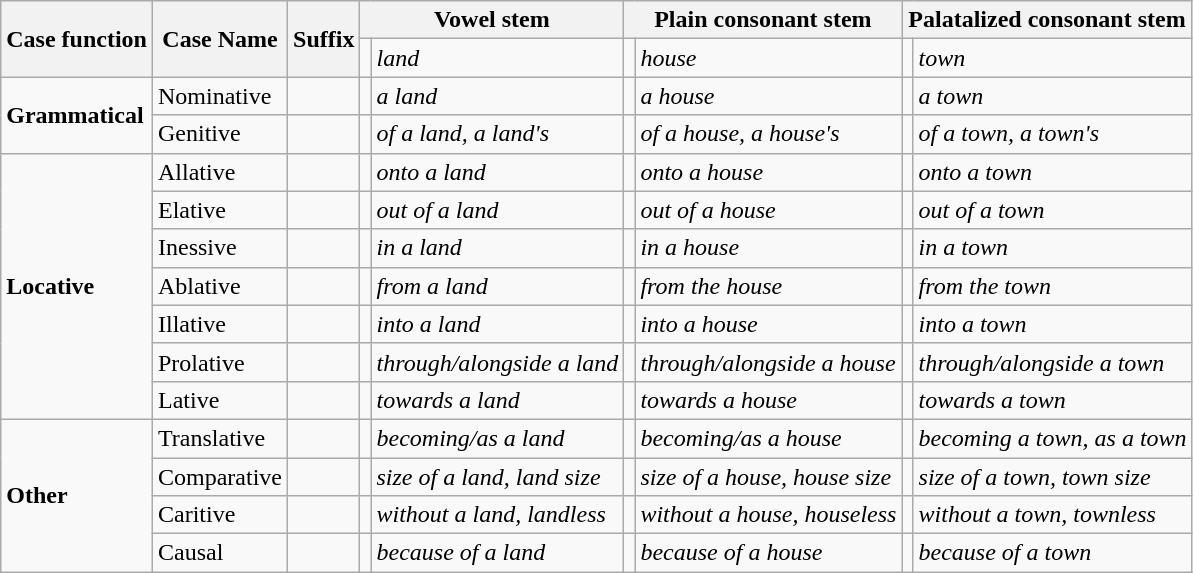<table class="wikitable">
<tr>
<th rowspan="2">Case function</th>
<th rowspan="2">Case Name</th>
<th rowspan="2">Suffix</th>
<th colspan="2">Vowel stem</th>
<th colspan="2">Plain consonant stem</th>
<th colspan="2">Palatalized consonant stem</th>
</tr>
<tr>
<td></td>
<td><em>land</em></td>
<td></td>
<td><em>house</em></td>
<td></td>
<td><em>town</em></td>
</tr>
<tr>
<td rowspan="2"><strong>Grammatical</strong></td>
<td>Nominative</td>
<td></td>
<td></td>
<td><em>a land</em></td>
<td></td>
<td><em>a house</em></td>
<td></td>
<td><em>a town</em></td>
</tr>
<tr>
<td>Genitive</td>
<td></td>
<td></td>
<td><em>of a land, a land's</em></td>
<td></td>
<td><em>of a house, a house's</em></td>
<td></td>
<td><em>of a town, a town's</em></td>
</tr>
<tr>
<td rowspan="7"><strong>Locative</strong></td>
<td>Allative</td>
<td></td>
<td></td>
<td><em>onto a land</em></td>
<td></td>
<td><em>onto a house</em></td>
<td></td>
<td><em>onto a town</em></td>
</tr>
<tr>
<td>Elative</td>
<td></td>
<td></td>
<td><em>out of a land</em></td>
<td></td>
<td><em>out of a house</em></td>
<td></td>
<td><em>out of a town</em></td>
</tr>
<tr>
<td>Inessive</td>
<td></td>
<td></td>
<td><em>in a land</em></td>
<td></td>
<td><em>in a house</em></td>
<td></td>
<td><em>in a town</em></td>
</tr>
<tr>
<td>Ablative</td>
<td></td>
<td></td>
<td><em>from a land</em></td>
<td></td>
<td><em>from the house</em></td>
<td></td>
<td><em>from the town</em></td>
</tr>
<tr>
<td>Illative</td>
<td></td>
<td></td>
<td><em>into a land</em></td>
<td></td>
<td><em>into a house</em></td>
<td></td>
<td><em>into a town</em></td>
</tr>
<tr>
<td>Prolative</td>
<td></td>
<td></td>
<td><em>through/alongside a land</em></td>
<td></td>
<td><em>through/alongside a house</em></td>
<td></td>
<td><em>through/alongside a town</em></td>
</tr>
<tr>
<td>Lative</td>
<td></td>
<td></td>
<td><em>towards a land</em></td>
<td></td>
<td><em>towards a house</em></td>
<td></td>
<td><em>towards a town</em></td>
</tr>
<tr>
<td rowspan="4"><strong>Other</strong></td>
<td>Translative</td>
<td></td>
<td></td>
<td><em>becoming/as a land</em></td>
<td></td>
<td><em>becoming/as a house</em></td>
<td></td>
<td><em>becoming a town, as a town</em></td>
</tr>
<tr>
<td>Comparative</td>
<td></td>
<td></td>
<td><em>size of a land, land size</em></td>
<td></td>
<td><em>size of a house, house size</em></td>
<td></td>
<td><em>size of a town, town size</em></td>
</tr>
<tr>
<td>Caritive</td>
<td></td>
<td></td>
<td><em>without a land, landless</em></td>
<td></td>
<td><em>without a house, houseless</em></td>
<td></td>
<td><em>without a town, townless</em></td>
</tr>
<tr>
<td>Causal</td>
<td></td>
<td></td>
<td><em>because of a land</em></td>
<td></td>
<td><em>because of a house</em></td>
<td></td>
<td><em>because of a town</em></td>
</tr>
</table>
